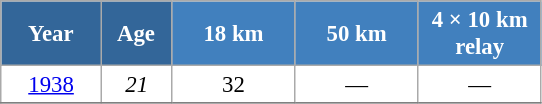<table class="wikitable" style="font-size:95%; text-align:center; border:grey solid 1px; border-collapse:collapse; background:#ffffff;">
<tr>
<th style="background-color:#369; color:white; width:60px;"> Year </th>
<th style="background-color:#369; color:white; width:40px;"> Age </th>
<th style="background-color:#4180be; color:white; width:75px;"> 18 km </th>
<th style="background-color:#4180be; color:white; width:75px;"> 50 km </th>
<th style="background-color:#4180be; color:white; width:75px;"> 4 × 10 km <br> relay </th>
</tr>
<tr>
<td><a href='#'>1938</a></td>
<td><em>21</em></td>
<td>32</td>
<td>—</td>
<td>—</td>
</tr>
<tr>
</tr>
</table>
